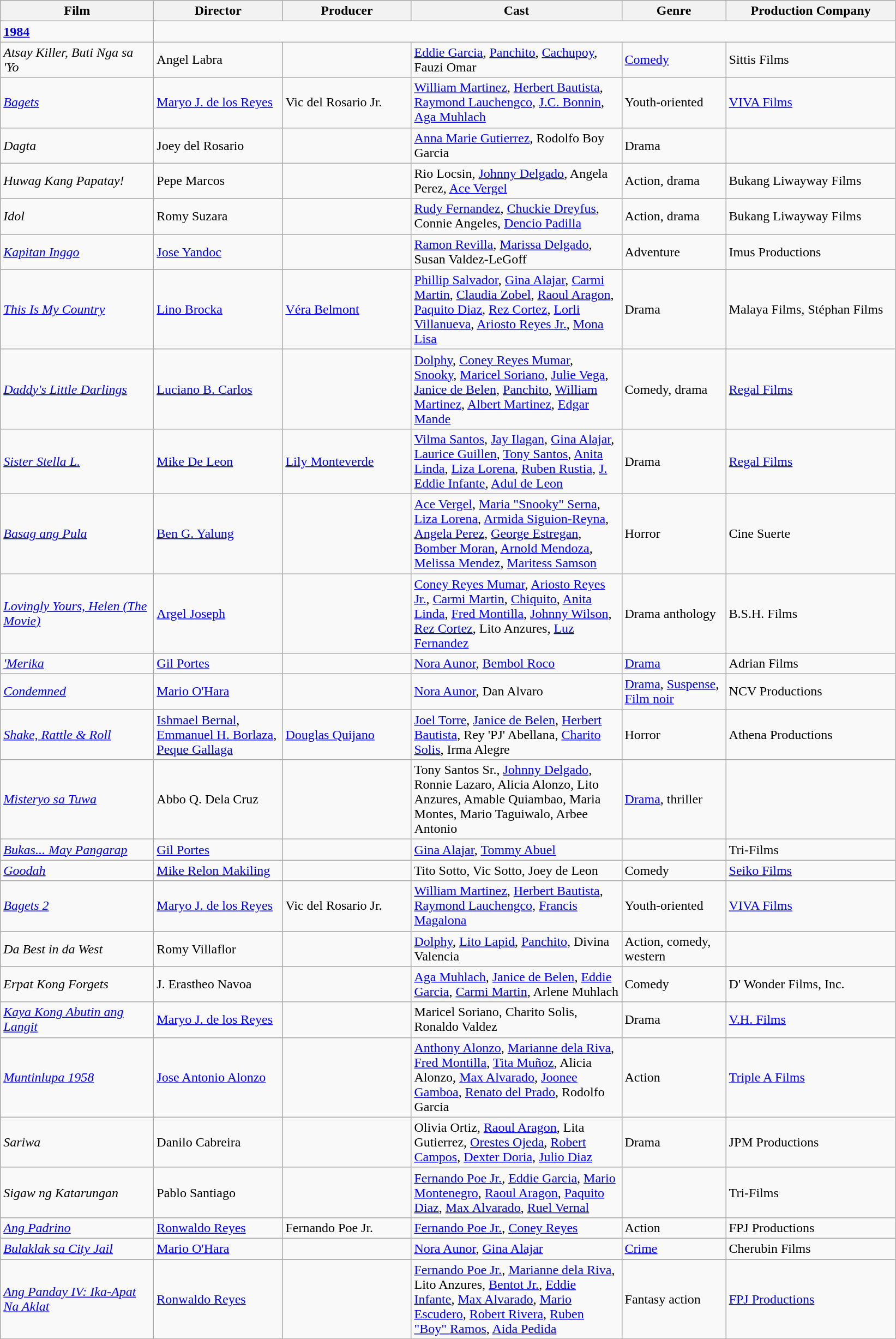<table class="wikitable">
<tr>
<th width="180">Film</th>
<th width="150">Director</th>
<th width="150">Producer</th>
<th width="250">Cast</th>
<th width="120">Genre</th>
<th width="200">Production Company</th>
</tr>
<tr>
<td><strong><a href='#'>1984</a></strong></td>
</tr>
<tr>
<td><em>Atsay Killer, Buti Nga sa 'Yo</em></td>
<td>Angel Labra</td>
<td></td>
<td><a href='#'>Eddie Garcia</a>, <a href='#'>Panchito</a>, <a href='#'>Cachupoy</a>, Fauzi Omar</td>
<td><a href='#'>Comedy</a></td>
<td>Sittis Films</td>
</tr>
<tr>
<td><em><a href='#'>Bagets</a></em></td>
<td><a href='#'>Maryo J. de los Reyes</a></td>
<td>Vic del Rosario Jr.</td>
<td><a href='#'>William Martinez</a>, <a href='#'>Herbert Bautista</a>, <a href='#'>Raymond Lauchengco</a>, <a href='#'>J.C. Bonnin</a>, <a href='#'>Aga Muhlach</a></td>
<td>Youth-oriented</td>
<td><a href='#'>VIVA Films</a></td>
</tr>
<tr>
<td><em>Dagta</em></td>
<td>Joey del Rosario</td>
<td></td>
<td><a href='#'>Anna Marie Gutierrez</a>, Rodolfo Boy Garcia</td>
<td>Drama</td>
<td></td>
</tr>
<tr>
<td><em>Huwag Kang Papatay!</em></td>
<td>Pepe Marcos</td>
<td></td>
<td>Rio Locsin, <a href='#'>Johnny Delgado</a>, Angela Perez, <a href='#'>Ace Vergel</a></td>
<td>Action, drama</td>
<td>Bukang Liwayway Films</td>
</tr>
<tr>
<td><em>Idol</em></td>
<td>Romy Suzara</td>
<td></td>
<td><a href='#'>Rudy Fernandez</a>, <a href='#'>Chuckie Dreyfus</a>, Connie Angeles, <a href='#'>Dencio Padilla</a></td>
<td>Action, drama</td>
<td>Bukang Liwayway Films</td>
</tr>
<tr>
<td><em><a href='#'>Kapitan Inggo</a></em></td>
<td><a href='#'>Jose Yandoc</a></td>
<td></td>
<td><a href='#'>Ramon Revilla</a>, <a href='#'>Marissa Delgado</a>, Susan Valdez-LeGoff</td>
<td>Adventure</td>
<td>Imus Productions</td>
</tr>
<tr>
<td><em><a href='#'>This Is My Country</a></em></td>
<td><a href='#'>Lino Brocka</a></td>
<td><a href='#'>Véra Belmont</a></td>
<td><a href='#'>Phillip Salvador</a>, <a href='#'>Gina Alajar</a>, <a href='#'>Carmi Martin</a>, <a href='#'>Claudia Zobel</a>, <a href='#'>Raoul Aragon</a>, <a href='#'>Paquito Diaz</a>, <a href='#'>Rez Cortez</a>, <a href='#'>Lorli Villanueva</a>, <a href='#'>Ariosto Reyes Jr.</a>, <a href='#'>Mona Lisa</a></td>
<td>Drama</td>
<td>Malaya Films, Stéphan Films</td>
</tr>
<tr>
<td><em><a href='#'>Daddy's Little Darlings</a></em></td>
<td><a href='#'>Luciano B. Carlos</a></td>
<td></td>
<td><a href='#'>Dolphy</a>, <a href='#'>Coney Reyes Mumar</a>, <a href='#'>Snooky</a>, <a href='#'>Maricel Soriano</a>, <a href='#'>Julie Vega</a>, <a href='#'>Janice de Belen</a>, <a href='#'>Panchito</a>, <a href='#'>William Martinez</a>, <a href='#'>Albert Martinez</a>, <a href='#'>Edgar Mande</a></td>
<td>Comedy, drama</td>
<td><a href='#'>Regal Films</a></td>
</tr>
<tr>
<td><em><a href='#'>Sister Stella L.</a></em></td>
<td><a href='#'>Mike De Leon</a></td>
<td><a href='#'>Lily Monteverde</a></td>
<td><a href='#'>Vilma Santos</a>, <a href='#'>Jay Ilagan</a>, <a href='#'>Gina Alajar</a>, <a href='#'>Laurice Guillen</a>, <a href='#'>Tony Santos</a>, <a href='#'>Anita Linda</a>, <a href='#'>Liza Lorena</a>, <a href='#'>Ruben Rustia</a>, <a href='#'>J. Eddie Infante</a>, <a href='#'>Adul de Leon</a></td>
<td>Drama</td>
<td><a href='#'>Regal Films</a></td>
</tr>
<tr>
<td><em><a href='#'>Basag ang Pula</a></em></td>
<td><a href='#'>Ben G. Yalung</a></td>
<td></td>
<td><a href='#'>Ace Vergel</a>, <a href='#'>Maria "Snooky" Serna</a>, <a href='#'>Liza Lorena</a>, <a href='#'>Armida Siguion-Reyna</a>, <a href='#'>Angela Perez</a>, <a href='#'>George Estregan</a>, <a href='#'>Bomber Moran</a>, <a href='#'>Arnold Mendoza</a>, <a href='#'>Melissa Mendez</a>, <a href='#'>Maritess Samson</a></td>
<td>Horror</td>
<td>Cine Suerte</td>
</tr>
<tr>
<td><em><a href='#'>Lovingly Yours, Helen (The Movie)</a></em></td>
<td><a href='#'>Argel Joseph</a></td>
<td></td>
<td><a href='#'>Coney Reyes Mumar</a>, <a href='#'>Ariosto Reyes Jr.</a>, <a href='#'>Carmi Martin</a>, <a href='#'>Chiquito</a>, <a href='#'>Anita Linda</a>, <a href='#'>Fred Montilla</a>, <a href='#'>Johnny Wilson</a>, <a href='#'>Rez Cortez</a>, Lito Anzures, <a href='#'>Luz Fernandez</a></td>
<td>Drama anthology</td>
<td>B.S.H. Films</td>
</tr>
<tr>
<td><em><a href='#'>'Merika</a></em></td>
<td><a href='#'>Gil Portes</a></td>
<td></td>
<td><a href='#'>Nora Aunor</a>, <a href='#'>Bembol Roco</a></td>
<td><a href='#'>Drama</a></td>
<td>Adrian Films</td>
</tr>
<tr>
<td><em><a href='#'>Condemned</a></em></td>
<td><a href='#'>Mario O'Hara</a></td>
<td></td>
<td><a href='#'>Nora Aunor</a>, Dan Alvaro</td>
<td><a href='#'>Drama</a>, <a href='#'>Suspense</a>, <a href='#'>Film noir</a></td>
<td>NCV Productions</td>
</tr>
<tr>
<td><em><a href='#'>Shake, Rattle & Roll</a></em></td>
<td><a href='#'>Ishmael Bernal</a>, <a href='#'>Emmanuel H. Borlaza</a>, <a href='#'>Peque Gallaga</a></td>
<td><a href='#'>Douglas Quijano</a></td>
<td><a href='#'>Joel Torre</a>, <a href='#'>Janice de Belen</a>, <a href='#'>Herbert Bautista</a>, Rey 'PJ' Abellana, <a href='#'>Charito Solis</a>, Irma Alegre</td>
<td>Horror</td>
<td>Athena Productions</td>
</tr>
<tr>
<td><em><a href='#'>Misteryo sa Tuwa</a></em></td>
<td>Abbo Q. Dela Cruz</td>
<td></td>
<td>Tony Santos Sr., <a href='#'>Johnny Delgado</a>, Ronnie Lazaro, Alicia Alonzo, Lito Anzures, Amable Quiambao, Maria Montes, Mario Taguiwalo, Arbee Antonio</td>
<td><a href='#'>Drama</a>, thriller</td>
<td></td>
</tr>
<tr>
<td><em><a href='#'>Bukas... May Pangarap</a></em></td>
<td><a href='#'>Gil Portes</a></td>
<td></td>
<td><a href='#'>Gina Alajar</a>, <a href='#'>Tommy Abuel</a></td>
<td></td>
<td>Tri-Films</td>
</tr>
<tr>
<td><em><a href='#'>Goodah</a></em></td>
<td><a href='#'>Mike Relon Makiling</a></td>
<td></td>
<td>Tito Sotto, Vic Sotto, Joey de Leon</td>
<td>Comedy</td>
<td><a href='#'>Seiko Films</a></td>
</tr>
<tr>
<td><em><a href='#'>Bagets 2</a></em></td>
<td><a href='#'>Maryo J. de los Reyes</a></td>
<td>Vic del Rosario Jr.</td>
<td><a href='#'>William Martinez</a>, <a href='#'>Herbert Bautista</a>, <a href='#'>Raymond Lauchengco</a>, <a href='#'>Francis Magalona</a></td>
<td>Youth-oriented</td>
<td><a href='#'>VIVA Films</a></td>
</tr>
<tr>
<td><em>Da Best in da West</em></td>
<td>Romy Villaflor</td>
<td></td>
<td><a href='#'>Dolphy</a>, <a href='#'>Lito Lapid</a>, <a href='#'>Panchito</a>, Divina Valencia</td>
<td>Action, comedy, western</td>
<td></td>
</tr>
<tr>
<td><em>Erpat Kong Forgets</em></td>
<td>J. Erastheo Navoa</td>
<td></td>
<td><a href='#'>Aga Muhlach</a>, <a href='#'>Janice de Belen</a>, <a href='#'>Eddie Garcia</a>, <a href='#'>Carmi Martin</a>, Arlene Muhlach</td>
<td>Comedy</td>
<td>D' Wonder Films, Inc.</td>
</tr>
<tr>
<td><em><a href='#'>Kaya Kong Abutin ang Langit</a></em></td>
<td><a href='#'>Maryo J. de los Reyes</a></td>
<td></td>
<td>Maricel Soriano, Charito Solis, Ronaldo Valdez</td>
<td>Drama</td>
<td><a href='#'>V.H. Films</a></td>
</tr>
<tr>
<td><em><a href='#'>Muntinlupa 1958</a></em></td>
<td><a href='#'>Jose Antonio Alonzo</a></td>
<td></td>
<td><a href='#'>Anthony Alonzo</a>, <a href='#'>Marianne dela Riva</a>, <a href='#'>Fred Montilla</a>, <a href='#'>Tita Muñoz</a>, Alicia Alonzo, <a href='#'>Max Alvarado</a>, <a href='#'>Joonee Gamboa</a>, <a href='#'>Renato del Prado</a>, Rodolfo Garcia</td>
<td>Action</td>
<td><a href='#'>Triple A Films</a></td>
</tr>
<tr>
<td><em>Sariwa</em></td>
<td>Danilo Cabreira</td>
<td></td>
<td>Olivia Ortiz, <a href='#'>Raoul Aragon</a>, Lita Gutierrez, <a href='#'>Orestes Ojeda</a>, <a href='#'>Robert Campos</a>, <a href='#'>Dexter Doria</a>, <a href='#'>Julio Diaz</a></td>
<td>Drama</td>
<td>JPM Productions</td>
</tr>
<tr>
<td><em>Sigaw ng Katarungan</em></td>
<td>Pablo Santiago</td>
<td></td>
<td><a href='#'>Fernando Poe Jr.</a>, <a href='#'>Eddie Garcia</a>, <a href='#'>Mario Montenegro</a>, <a href='#'>Raoul Aragon</a>, <a href='#'>Paquito Diaz</a>, <a href='#'>Max Alvarado</a>, <a href='#'>Ruel Vernal</a></td>
<td></td>
<td>Tri-Films</td>
</tr>
<tr>
<td><em><a href='#'>Ang Padrino</a></em></td>
<td><a href='#'>Ronwaldo Reyes</a></td>
<td>Fernando Poe Jr.</td>
<td><a href='#'>Fernando Poe Jr.</a>, <a href='#'>Coney Reyes</a></td>
<td>Action</td>
<td>FPJ Productions</td>
</tr>
<tr>
<td><em><a href='#'>Bulaklak sa City Jail</a></em></td>
<td><a href='#'>Mario O'Hara</a></td>
<td></td>
<td><a href='#'>Nora Aunor</a>, <a href='#'>Gina Alajar</a></td>
<td><a href='#'>Crime</a></td>
<td>Cherubin Films</td>
</tr>
<tr>
<td><em><a href='#'>Ang Panday IV: Ika-Apat Na Aklat</a></em></td>
<td><a href='#'>Ronwaldo Reyes</a></td>
<td></td>
<td><a href='#'>Fernando Poe Jr.</a>, <a href='#'>Marianne dela Riva</a>, Lito Anzures, <a href='#'>Bentot Jr.</a>, <a href='#'>Eddie Infante</a>, <a href='#'>Max Alvarado</a>, <a href='#'>Mario Escudero</a>, <a href='#'>Robert Rivera</a>, <a href='#'>Ruben "Boy" Ramos</a>, <a href='#'>Aida Pedida</a></td>
<td>Fantasy action</td>
<td><a href='#'>FPJ Productions</a></td>
</tr>
</table>
